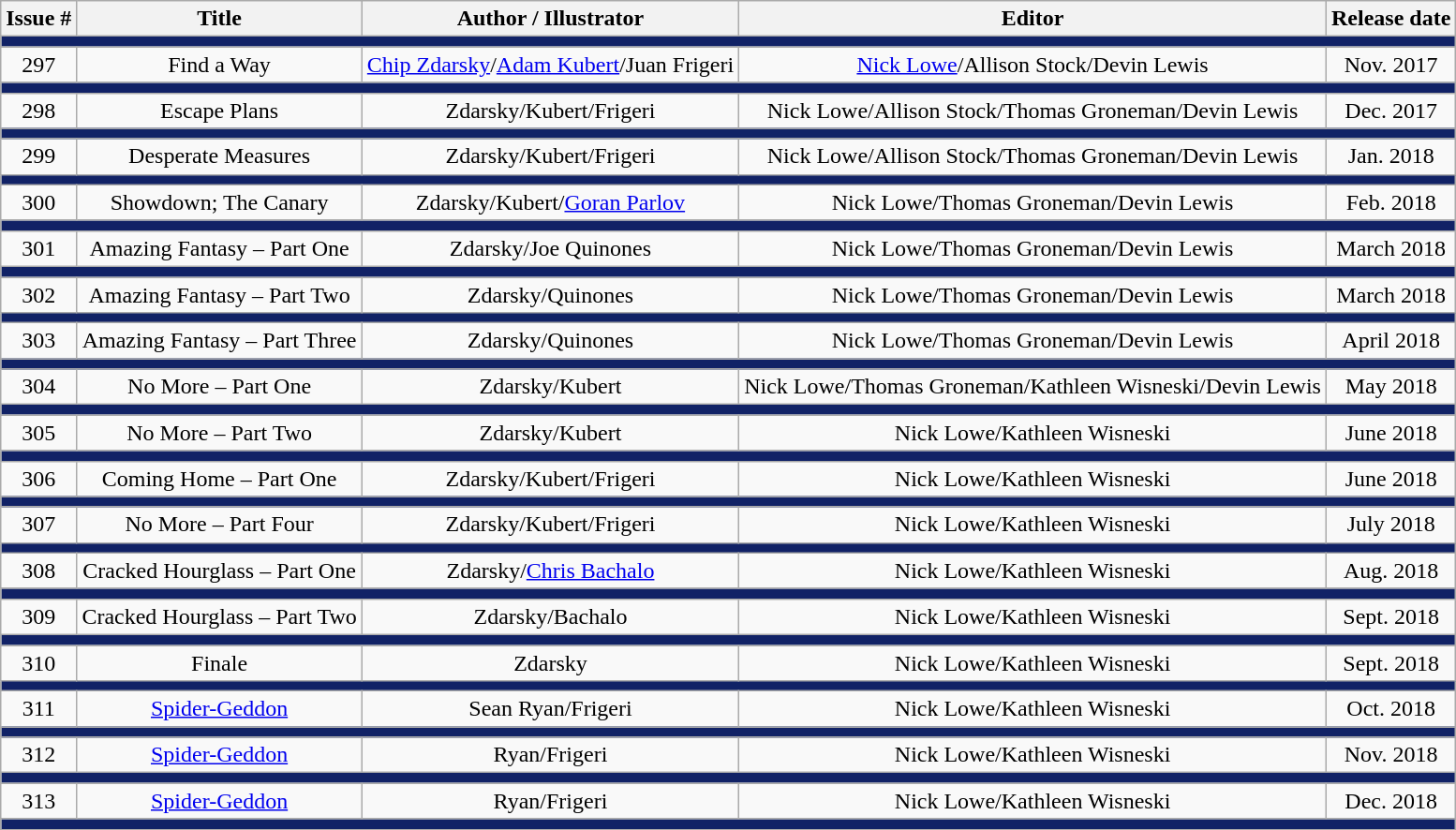<table class="wikitable">
<tr>
<th>Issue #</th>
<th>Title</th>
<th>Author / Illustrator</th>
<th>Editor</th>
<th>Release date</th>
</tr>
<tr>
<td colspan="6" bgcolor="#112266"></td>
</tr>
<tr>
<td align="center">297</td>
<td align="center">Find a Way</td>
<td align="center"><a href='#'>Chip Zdarsky</a>/<a href='#'>Adam Kubert</a>/Juan Frigeri</td>
<td align="center"><a href='#'>Nick Lowe</a>/Allison Stock/Devin Lewis</td>
<td align="center">Nov. 2017</td>
</tr>
<tr>
<td colspan="6" bgcolor="#112266"></td>
</tr>
<tr>
<td align="center">298</td>
<td align="center">Escape Plans</td>
<td align="center">Zdarsky/Kubert/Frigeri</td>
<td align="center">Nick Lowe/Allison Stock/Thomas Groneman/Devin Lewis</td>
<td align="center">Dec. 2017</td>
</tr>
<tr>
<td colspan="6" bgcolor="#112266"></td>
</tr>
<tr>
<td align="center">299</td>
<td align="center">Desperate Measures</td>
<td align="center">Zdarsky/Kubert/Frigeri</td>
<td align="center">Nick Lowe/Allison Stock/Thomas Groneman/Devin Lewis</td>
<td align="center">Jan. 2018</td>
</tr>
<tr>
<td colspan="6" bgcolor="#112266"></td>
</tr>
<tr>
<td align="center">300</td>
<td align="center">Showdown; The Canary</td>
<td align="center">Zdarsky/Kubert/<a href='#'>Goran Parlov</a></td>
<td align="center">Nick Lowe/Thomas Groneman/Devin Lewis</td>
<td align="center">Feb. 2018</td>
</tr>
<tr>
<td colspan="6" bgcolor="#112266"></td>
</tr>
<tr>
<td align="center">301</td>
<td align="center">Amazing Fantasy – Part One</td>
<td align="center">Zdarsky/Joe Quinones</td>
<td align="center">Nick Lowe/Thomas Groneman/Devin Lewis</td>
<td align="center">March 2018</td>
</tr>
<tr>
<td colspan="6" bgcolor="#112266"></td>
</tr>
<tr>
<td align="center">302</td>
<td align="center">Amazing Fantasy – Part Two</td>
<td align="center">Zdarsky/Quinones</td>
<td align="center">Nick Lowe/Thomas Groneman/Devin Lewis</td>
<td align="center">March 2018</td>
</tr>
<tr>
<td colspan="6" bgcolor="#112266"></td>
</tr>
<tr>
<td align="center">303</td>
<td align="center">Amazing Fantasy – Part Three</td>
<td align="center">Zdarsky/Quinones</td>
<td align="center">Nick Lowe/Thomas Groneman/Devin Lewis</td>
<td align="center">April 2018</td>
</tr>
<tr>
<td colspan="6" bgcolor="#112266"></td>
</tr>
<tr>
<td align="center">304</td>
<td align="center">No More – Part One</td>
<td align="center">Zdarsky/Kubert</td>
<td align="center">Nick Lowe/Thomas Groneman/Kathleen Wisneski/Devin Lewis</td>
<td align="center">May 2018</td>
</tr>
<tr>
<td colspan="6" bgcolor="#112266"></td>
</tr>
<tr>
<td align="center">305</td>
<td align="center">No More – Part Two</td>
<td align="center">Zdarsky/Kubert</td>
<td align="center">Nick Lowe/Kathleen Wisneski</td>
<td align="center">June 2018</td>
</tr>
<tr>
<td colspan="6" bgcolor="#112266"></td>
</tr>
<tr>
<td align="center">306</td>
<td align="center">Coming Home – Part One</td>
<td align="center">Zdarsky/Kubert/Frigeri</td>
<td align="center">Nick Lowe/Kathleen Wisneski</td>
<td align="center">June 2018</td>
</tr>
<tr>
<td colspan="6" bgcolor="#112266"></td>
</tr>
<tr>
<td align="center">307</td>
<td align="center">No More – Part Four</td>
<td align="center">Zdarsky/Kubert/Frigeri</td>
<td align="center">Nick Lowe/Kathleen Wisneski</td>
<td align="center">July 2018</td>
</tr>
<tr>
<td colspan="6" bgcolor="#112266"></td>
</tr>
<tr>
<td align="center">308</td>
<td align="center">Cracked Hourglass – Part One</td>
<td align="center">Zdarsky/<a href='#'>Chris Bachalo</a></td>
<td align="center">Nick Lowe/Kathleen Wisneski</td>
<td align="center">Aug. 2018</td>
</tr>
<tr>
<td colspan="6" bgcolor="#112266"></td>
</tr>
<tr>
<td align="center">309</td>
<td align="center">Cracked Hourglass – Part Two</td>
<td align="center">Zdarsky/Bachalo</td>
<td align="center">Nick Lowe/Kathleen Wisneski</td>
<td align="center">Sept. 2018</td>
</tr>
<tr>
<td colspan="6" bgcolor="#112266"></td>
</tr>
<tr>
<td align="center">310</td>
<td align="center">Finale</td>
<td align="center">Zdarsky</td>
<td align="center">Nick Lowe/Kathleen Wisneski</td>
<td align="center">Sept. 2018</td>
</tr>
<tr>
<td colspan="6" bgcolor="#112266"></td>
</tr>
<tr>
<td align="center">311</td>
<td align="center"><a href='#'>Spider-Geddon</a></td>
<td align="center">Sean Ryan/Frigeri</td>
<td align="center">Nick Lowe/Kathleen Wisneski</td>
<td align="center">Oct. 2018</td>
</tr>
<tr>
<td colspan="6" bgcolor="#112266"></td>
</tr>
<tr>
<td align="center">312</td>
<td align="center"><a href='#'>Spider-Geddon</a></td>
<td align="center">Ryan/Frigeri</td>
<td align="center">Nick Lowe/Kathleen Wisneski</td>
<td align="center">Nov. 2018</td>
</tr>
<tr>
<td colspan="6" bgcolor="#112266"></td>
</tr>
<tr>
<td align="center">313</td>
<td align="center"><a href='#'>Spider-Geddon</a></td>
<td align="center">Ryan/Frigeri</td>
<td align="center">Nick Lowe/Kathleen Wisneski</td>
<td align="center">Dec. 2018</td>
</tr>
<tr>
<td colspan="6" bgcolor="#112266"></td>
</tr>
<tr>
</tr>
</table>
